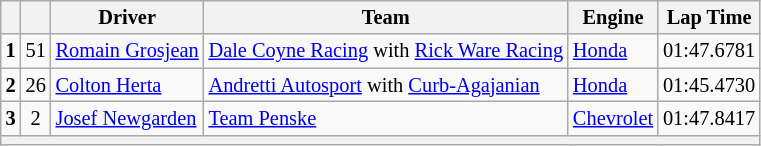<table class="wikitable" style="font-size:85%;">
<tr>
<th></th>
<th></th>
<th>Driver</th>
<th>Team</th>
<th>Engine</th>
<th>Lap Time</th>
</tr>
<tr>
<td style="text-align:center;"><strong>1</strong></td>
<td style="text-align:center;">51</td>
<td> <a href='#'>Romain Grosjean</a> <strong></strong></td>
<td><a href='#'>Dale Coyne Racing</a> with <a href='#'>Rick Ware Racing</a></td>
<td><a href='#'>Honda</a></td>
<td>01:47.6781</td>
</tr>
<tr>
<td style="text-align:center;"><strong>2</strong></td>
<td style="text-align:center;">26</td>
<td> <a href='#'>Colton Herta</a></td>
<td><a href='#'>Andretti Autosport</a> with <a href='#'>Curb-Agajanian</a></td>
<td><a href='#'>Honda</a></td>
<td>01:45.4730</td>
</tr>
<tr>
<td style="text-align:center;"><strong>3</strong></td>
<td style="text-align:center;">2</td>
<td> <a href='#'>Josef Newgarden</a> <strong></strong></td>
<td><a href='#'>Team Penske</a></td>
<td><a href='#'>Chevrolet</a></td>
<td>01:47.8417</td>
</tr>
<tr>
<th colspan="6"></th>
</tr>
</table>
